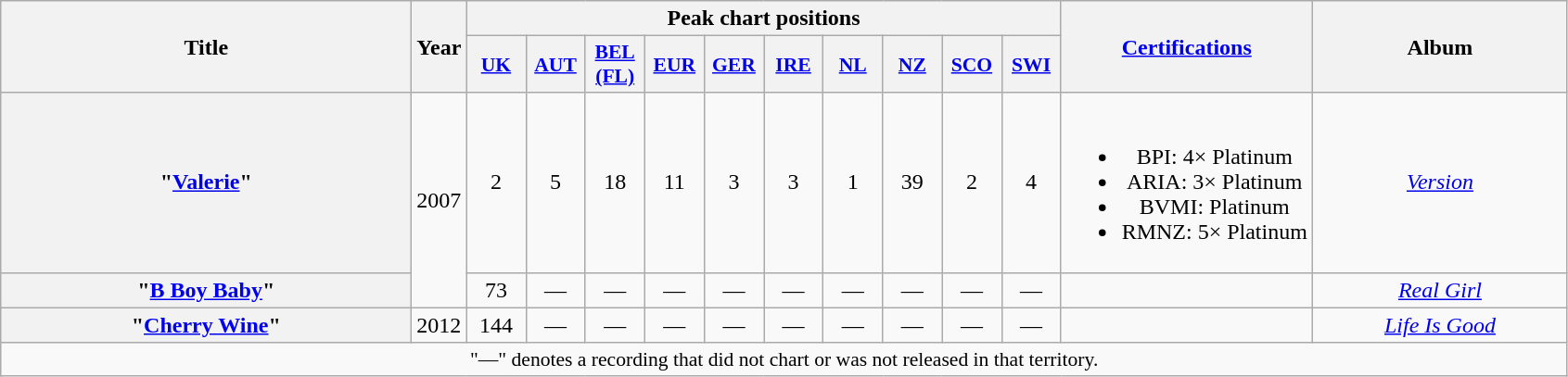<table class="wikitable plainrowheaders" style="text-align:center;">
<tr>
<th scope="col" rowspan="2" style="width:18em;">Title</th>
<th scope="col" rowspan="2">Year</th>
<th scope="col" colspan="10">Peak chart positions</th>
<th scope="col" rowspan="2"><a href='#'>Certifications</a></th>
<th scope="col" rowspan="2" style="width:11em;">Album</th>
</tr>
<tr>
<th scope="col" style="width:2.5em;font-size:90%;"><a href='#'>UK</a><br></th>
<th scope="col" style="width:2.5em;font-size:90%;"><a href='#'>AUT</a><br></th>
<th scope="col" style="width:2.5em;font-size:90%;"><a href='#'>BEL<br>(FL)</a><br></th>
<th scope="col" style="width:2.5em;font-size:90%;"><a href='#'>EUR</a><br></th>
<th scope="col" style="width:2.5em;font-size:90%;"><a href='#'>GER</a><br></th>
<th scope="col" style="width:2.5em;font-size:90%;"><a href='#'>IRE</a><br></th>
<th scope="col" style="width:2.5em;font-size:90%;"><a href='#'>NL</a><br></th>
<th scope="col" style="width:2.5em;font-size:90%;"><a href='#'>NZ</a><br></th>
<th scope="col" style="width:2.5em;font-size:90%;"><a href='#'>SCO</a><br></th>
<th scope="col" style="width:2.5em;font-size:90%;"><a href='#'>SWI</a><br></th>
</tr>
<tr>
<th scope="row">"<a href='#'>Valerie</a>"<br></th>
<td rowspan="2">2007</td>
<td>2</td>
<td>5</td>
<td>18</td>
<td>11</td>
<td>3</td>
<td>3</td>
<td>1</td>
<td>39</td>
<td>2</td>
<td>4</td>
<td><br><ul><li>BPI: 4× Platinum</li><li>ARIA: 3× Platinum</li><li>BVMI: Platinum</li><li>RMNZ: 5× Platinum</li></ul></td>
<td><em><a href='#'>Version</a></em></td>
</tr>
<tr>
<th scope="row">"<a href='#'>B Boy Baby</a>"<br></th>
<td>73</td>
<td>—</td>
<td>—</td>
<td>—</td>
<td>—</td>
<td>—</td>
<td>—</td>
<td>—</td>
<td>—</td>
<td>—</td>
<td></td>
<td><em><a href='#'>Real Girl</a></em></td>
</tr>
<tr>
<th scope="row">"<a href='#'>Cherry Wine</a>"<br></th>
<td>2012</td>
<td>144</td>
<td>—</td>
<td>—</td>
<td>—</td>
<td>—</td>
<td>—</td>
<td>—</td>
<td>—</td>
<td>—</td>
<td>—</td>
<td></td>
<td><em><a href='#'>Life Is Good</a></em></td>
</tr>
<tr>
<td colspan="14" style="font-size:90%">"—" denotes a recording that did not chart or was not released in that territory.</td>
</tr>
</table>
